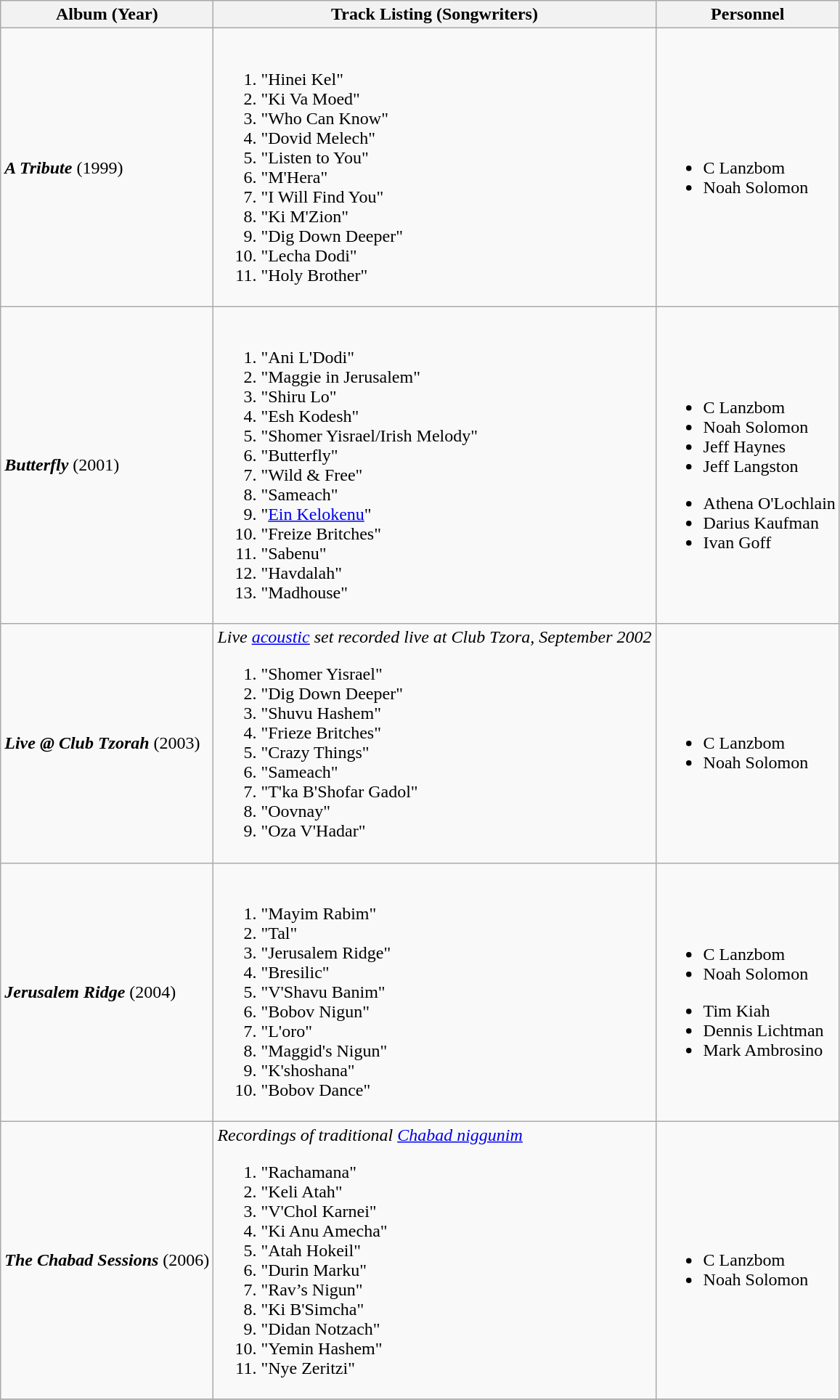<table class="wikitable" border="1">
<tr>
<th>Album (Year)</th>
<th>Track Listing (Songwriters)</th>
<th>Personnel</th>
</tr>
<tr>
<td><strong><em>A Tribute</em></strong> (1999)</td>
<td><br><ol><li>"Hinei Kel"</li><li>"Ki Va Moed"</li><li>"Who Can Know"</li><li>"Dovid Melech"</li><li>"Listen to You"</li><li>"M'Hera"</li><li>"I Will Find You"</li><li>"Ki M'Zion"</li><li>"Dig Down Deeper"</li><li>"Lecha Dodi"</li><li>"Holy Brother"</li></ol></td>
<td><br><ul><li>C Lanzbom</li><li>Noah Solomon</li></ul></td>
</tr>
<tr>
<td><strong><em>Butterfly</em></strong> (2001)</td>
<td><br><ol><li>"Ani L'Dodi"</li><li>"Maggie in Jerusalem"</li><li>"Shiru Lo"</li><li>"Esh Kodesh"</li><li>"Shomer Yisrael/Irish Melody"</li><li>"Butterfly"</li><li>"Wild & Free"</li><li>"Sameach"</li><li>"<a href='#'>Ein Kelokenu</a>"</li><li>"Freize Britches"</li><li>"Sabenu"</li><li>"Havdalah"</li><li>"Madhouse"</li></ol></td>
<td><br><ul><li>C Lanzbom</li><li>Noah Solomon</li><li>Jeff Haynes</li><li>Jeff Langston</li></ul><ul><li>Athena O'Lochlain</li><li>Darius Kaufman</li><li>Ivan Goff</li></ul></td>
</tr>
<tr>
<td><strong><em>Live @ Club Tzorah</em></strong> (2003)</td>
<td><em>Live <a href='#'>acoustic</a> set recorded live at Club Tzora, September 2002</em><br><ol><li>"Shomer Yisrael"</li><li>"Dig Down Deeper"</li><li>"Shuvu Hashem"</li><li>"Frieze Britches"</li><li>"Crazy Things"</li><li>"Sameach"</li><li>"T'ka B'Shofar Gadol"</li><li>"Oovnay"</li><li>"Oza V'Hadar"</li></ol></td>
<td><br><ul><li>C Lanzbom</li><li>Noah Solomon</li></ul></td>
</tr>
<tr>
<td><strong><em>Jerusalem Ridge</em></strong> (2004)</td>
<td><br><ol><li>"Mayim Rabim"</li><li>"Tal"</li><li>"Jerusalem Ridge"</li><li>"Bresilic"</li><li>"V'Shavu Banim"</li><li>"Bobov Nigun"</li><li>"L'oro"</li><li>"Maggid's Nigun"</li><li>"K'shoshana"</li><li>"Bobov Dance"</li></ol></td>
<td><br><ul><li>C Lanzbom</li><li>Noah Solomon</li></ul><ul><li>Tim Kiah</li><li>Dennis Lichtman</li><li>Mark Ambrosino</li></ul></td>
</tr>
<tr>
<td><strong><em>The Chabad Sessions</em></strong> (2006)</td>
<td><em>Recordings of traditional <a href='#'>Chabad niggunim</a></em><br><ol><li>"Rachamana"</li><li>"Keli Atah"</li><li>"V'Chol Karnei"</li><li>"Ki Anu Amecha"</li><li>"Atah Hokeil"</li><li>"Durin Marku"</li><li>"Rav’s Nigun"</li><li>"Ki B'Simcha"</li><li>"Didan Notzach"</li><li>"Yemin Hashem"</li><li>"Nye Zeritzi"</li></ol></td>
<td><br><ul><li>C Lanzbom</li><li>Noah Solomon</li></ul></td>
</tr>
<tr>
</tr>
</table>
